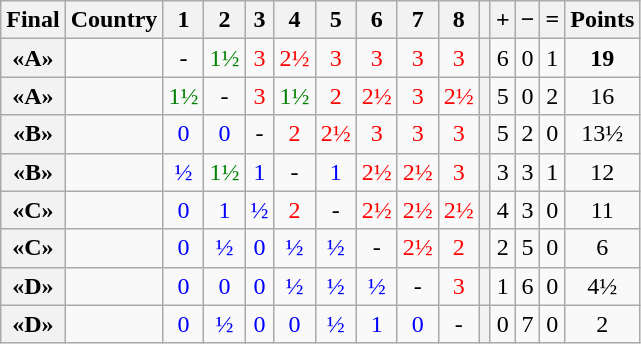<table class="wikitable" style="text-align:center">
<tr>
<th>Final</th>
<th>Country</th>
<th>1</th>
<th>2</th>
<th>3</th>
<th>4</th>
<th>5</th>
<th>6</th>
<th>7</th>
<th>8</th>
<th></th>
<th>+</th>
<th>−</th>
<th>=</th>
<th>Points</th>
</tr>
<tr>
<th>«A»</th>
<td style="text-align: left"></td>
<td>-</td>
<td style="color:green;">1½</td>
<td style="color:red;">3</td>
<td style="color:red;">2½</td>
<td style="color:red;">3</td>
<td style="color:red;">3</td>
<td style="color:red;">3</td>
<td style="color:red;">3</td>
<th></th>
<td>6</td>
<td>0</td>
<td>1</td>
<td><strong>19</strong></td>
</tr>
<tr>
<th>«A»</th>
<td style="text-align: left"></td>
<td style="color:green;">1½</td>
<td>-</td>
<td style="color:red;">3</td>
<td style="color:green;">1½</td>
<td style="color:red;">2</td>
<td style="color:red;">2½</td>
<td style="color:red;">3</td>
<td style="color:red;">2½</td>
<th></th>
<td>5</td>
<td>0</td>
<td>2</td>
<td>16</td>
</tr>
<tr>
<th>«B»</th>
<td style="text-align: left"></td>
<td style="color:blue;">0</td>
<td style="color:blue;">0</td>
<td>-</td>
<td style="color:red;">2</td>
<td style="color:red;">2½</td>
<td style="color:red;">3</td>
<td style="color:red;">3</td>
<td style="color:red;">3</td>
<th></th>
<td>5</td>
<td>2</td>
<td>0</td>
<td>13½</td>
</tr>
<tr>
<th>«B»</th>
<td style="text-align: left"></td>
<td style="color:blue;">½</td>
<td style="color:green;">1½</td>
<td style="color:blue;">1</td>
<td>-</td>
<td style="color:blue;">1</td>
<td style="color:red;">2½</td>
<td style="color:red;">2½</td>
<td style="color:red;">3</td>
<th></th>
<td>3</td>
<td>3</td>
<td>1</td>
<td>12</td>
</tr>
<tr>
<th>«C»</th>
<td style="text-align: left"></td>
<td style="color:blue;">0</td>
<td style="color:blue;">1</td>
<td style="color:blue;">½</td>
<td style="color:red;">2</td>
<td>-</td>
<td style="color:red;">2½</td>
<td style="color:red;">2½</td>
<td style="color:red;">2½</td>
<th></th>
<td>4</td>
<td>3</td>
<td>0</td>
<td>11</td>
</tr>
<tr>
<th>«C»</th>
<td style="text-align: left"></td>
<td style="color:blue;">0</td>
<td style="color:blue;">½</td>
<td style="color:blue;">0</td>
<td style="color:blue;">½</td>
<td style="color:blue;">½</td>
<td>-</td>
<td style="color:red;">2½</td>
<td style="color:red;">2</td>
<th></th>
<td>2</td>
<td>5</td>
<td>0</td>
<td>6</td>
</tr>
<tr>
<th>«D»</th>
<td style="text-align: left"></td>
<td style="color:blue;">0</td>
<td style="color:blue;">0</td>
<td style="color:blue;">0</td>
<td style="color:blue;">½</td>
<td style="color:blue;">½</td>
<td style="color:blue;">½</td>
<td>-</td>
<td style="color:red;">3</td>
<th></th>
<td>1</td>
<td>6</td>
<td>0</td>
<td>4½</td>
</tr>
<tr>
<th>«D»</th>
<td style="text-align: left"></td>
<td style="color:blue;">0</td>
<td style="color:blue;">½</td>
<td style="color:blue;">0</td>
<td style="color:blue;">0</td>
<td style="color:blue;">½</td>
<td style="color:blue;">1</td>
<td style="color:blue;">0</td>
<td>-</td>
<th></th>
<td>0</td>
<td>7</td>
<td>0</td>
<td>2</td>
</tr>
</table>
